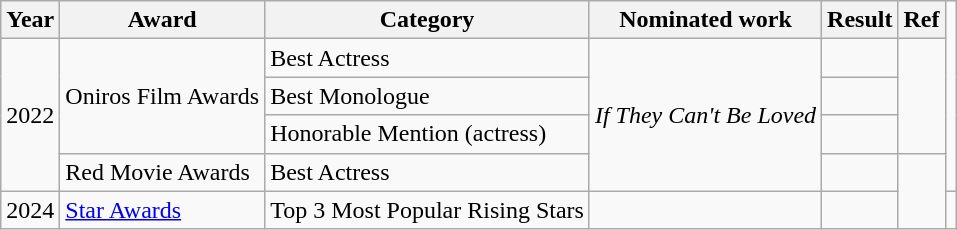<table class="wikitable sortable">
<tr>
<th>Year</th>
<th>Award</th>
<th>Category</th>
<th>Nominated work</th>
<th>Result</th>
<th class="unsortable">Ref</th>
</tr>
<tr>
<td rowspan=4>2022</td>
<td rowspan=3>Oniros Film Awards</td>
<td>Best Actress</td>
<td rowspan=4><em>If They Can't Be Loved</em></td>
<td></td>
<td rowspan=3></td>
</tr>
<tr>
<td>Best Monologue</td>
<td></td>
</tr>
<tr>
<td>Honorable Mention (actress)</td>
<td></td>
</tr>
<tr>
<td>Red Movie Awards</td>
<td>Best Actress</td>
<td></td>
<td rowspan=3></td>
</tr>
<tr>
<td rowspan=1>2024</td>
<td><a href='#'>Star Awards</a></td>
<td>Top 3 Most Popular Rising Stars</td>
<td></td>
<td></td>
<td></td>
</tr>
</table>
